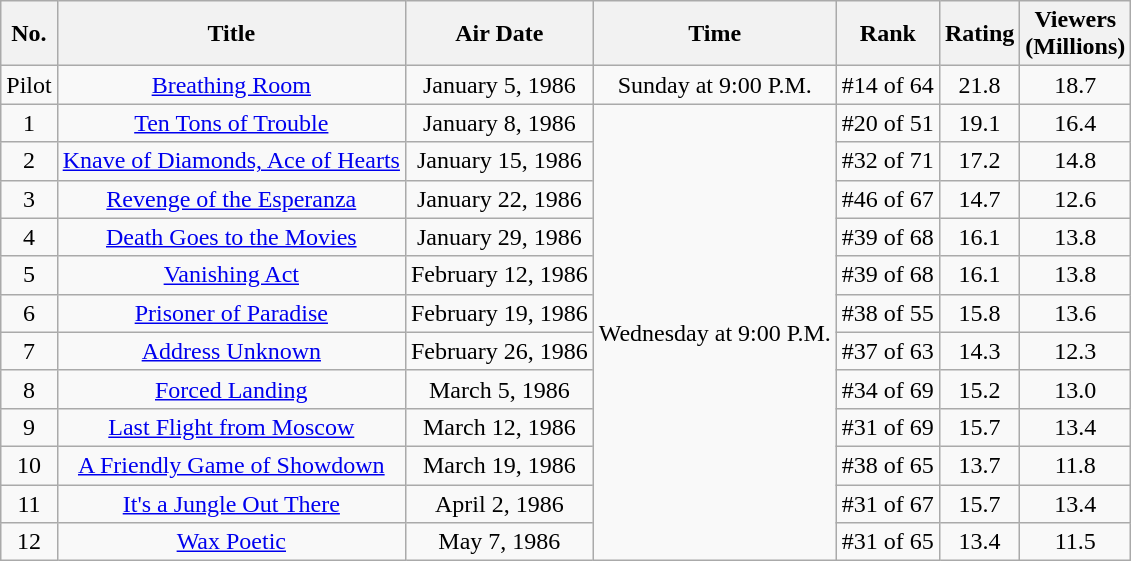<table class="wikitable" style="text-align:center">
<tr>
<th>No.</th>
<th>Title</th>
<th>Air Date</th>
<th>Time</th>
<th>Rank</th>
<th>Rating</th>
<th>Viewers <br> (Millions)</th>
</tr>
<tr>
<td>Pilot</td>
<td><a href='#'>Breathing Room</a></td>
<td>January 5, 1986</td>
<td>Sunday at 9:00 P.M.</td>
<td>#14 of 64</td>
<td>21.8</td>
<td>18.7</td>
</tr>
<tr>
<td>1</td>
<td><a href='#'>Ten Tons of Trouble</a></td>
<td>January 8, 1986</td>
<td style="text-align:center;" rowspan="12">Wednesday at 9:00 P.M.</td>
<td>#20 of 51</td>
<td>19.1</td>
<td>16.4</td>
</tr>
<tr>
<td>2</td>
<td><a href='#'>Knave of Diamonds, Ace of Hearts</a></td>
<td>January 15, 1986</td>
<td>#32 of 71</td>
<td>17.2</td>
<td>14.8</td>
</tr>
<tr>
<td>3</td>
<td><a href='#'>Revenge of the Esperanza</a></td>
<td>January 22, 1986</td>
<td>#46 of 67</td>
<td>14.7</td>
<td>12.6</td>
</tr>
<tr>
<td>4</td>
<td><a href='#'>Death Goes to the Movies</a></td>
<td>January 29, 1986</td>
<td>#39 of 68</td>
<td>16.1</td>
<td>13.8</td>
</tr>
<tr>
<td>5</td>
<td><a href='#'>Vanishing Act</a></td>
<td>February 12, 1986</td>
<td>#39 of 68</td>
<td>16.1</td>
<td>13.8</td>
</tr>
<tr>
<td>6</td>
<td><a href='#'>Prisoner of Paradise</a></td>
<td>February 19, 1986</td>
<td>#38 of 55</td>
<td>15.8</td>
<td>13.6</td>
</tr>
<tr>
<td>7</td>
<td><a href='#'>Address Unknown</a></td>
<td>February 26, 1986</td>
<td>#37 of 63</td>
<td>14.3</td>
<td>12.3</td>
</tr>
<tr>
<td>8</td>
<td><a href='#'>Forced Landing</a></td>
<td>March 5, 1986</td>
<td>#34 of 69</td>
<td>15.2</td>
<td>13.0</td>
</tr>
<tr>
<td>9</td>
<td><a href='#'>Last Flight from Moscow</a></td>
<td>March 12, 1986</td>
<td>#31 of 69</td>
<td>15.7</td>
<td>13.4</td>
</tr>
<tr>
<td>10</td>
<td><a href='#'>A Friendly Game of Showdown</a></td>
<td>March 19, 1986</td>
<td>#38 of 65</td>
<td>13.7</td>
<td>11.8</td>
</tr>
<tr>
<td>11</td>
<td><a href='#'>It's a Jungle Out There</a></td>
<td>April 2, 1986</td>
<td>#31 of 67</td>
<td>15.7</td>
<td>13.4</td>
</tr>
<tr>
<td>12</td>
<td><a href='#'>Wax Poetic</a></td>
<td>May 7, 1986</td>
<td>#31 of 65</td>
<td>13.4</td>
<td>11.5</td>
</tr>
</table>
